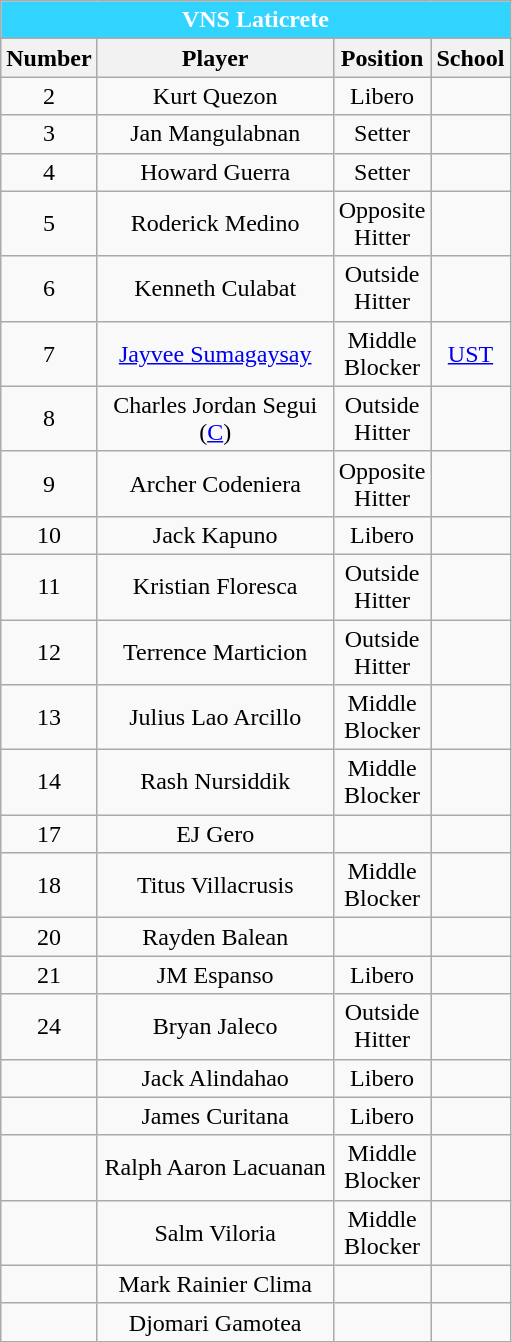<table class="wikitable sortable" style="text-align:center;">
<tr>
<th colspan="4" style= "background: #31D4FF; color: #FFFFFF; text-align: center"><strong>VNS Laticrete</strong></th>
</tr>
<tr>
<th width=10px>Number</th>
<th width=150px>Player</th>
<th width=50px>Position</th>
<th width=25px>School</th>
</tr>
<tr>
<td style="text-align:center;">2</td>
<td>Kurt Quezon</td>
<td>Libero</td>
<td></td>
</tr>
<tr>
<td style="text-align:center;">3</td>
<td>Jan Mangulabnan</td>
<td>Setter</td>
<td></td>
</tr>
<tr>
<td style="text-align:center;">4</td>
<td>Howard Guerra</td>
<td>Setter</td>
<td></td>
</tr>
<tr>
<td style="text-align:center;">5</td>
<td>Roderick Medino</td>
<td>Opposite Hitter</td>
<td></td>
</tr>
<tr>
<td style="text-align:center;">6</td>
<td>Kenneth Culabat</td>
<td>Outside Hitter</td>
<td></td>
</tr>
<tr>
<td style="text-align:center;">7</td>
<td><a href='#'>Jayvee Sumagaysay</a></td>
<td>Middle Blocker</td>
<td><a href='#'>UST</a></td>
</tr>
<tr>
<td style="text-align:center;">8</td>
<td>Charles Jordan Segui (<a href='#'>C</a>)</td>
<td>Outside Hitter</td>
<td></td>
</tr>
<tr>
<td style="text-align:center;">9</td>
<td>Archer Codeniera</td>
<td>Opposite Hitter</td>
<td></td>
</tr>
<tr>
<td style="text-align:center;">10</td>
<td>Jack Kapuno</td>
<td>Libero</td>
<td></td>
</tr>
<tr>
<td style="text-align:center;">11</td>
<td>Kristian Floresca</td>
<td>Outside Hitter</td>
<td></td>
</tr>
<tr>
<td style="text-align:center;">12</td>
<td>Terrence Marticion</td>
<td>Outside Hitter</td>
<td></td>
</tr>
<tr>
<td style="text-align:center;">13</td>
<td>Julius Lao Arcillo</td>
<td>Middle Blocker</td>
<td></td>
</tr>
<tr>
<td style="text-align:center;">14</td>
<td>Rash Nursiddik</td>
<td>Middle Blocker</td>
<td></td>
</tr>
<tr>
<td style="text-align:center;">17</td>
<td>EJ Gero</td>
<td></td>
<td></td>
</tr>
<tr>
<td style="text-align:center;">18</td>
<td>Titus Villacrusis</td>
<td>Middle  Blocker</td>
<td></td>
</tr>
<tr>
<td style="text-align:center;">20</td>
<td>Rayden Balean</td>
<td></td>
<td></td>
</tr>
<tr>
<td style="text-align:center;">21</td>
<td>JM Espanso</td>
<td>Libero</td>
<td></td>
</tr>
<tr>
<td style="text-align:center;">24</td>
<td>Bryan Jaleco</td>
<td>Outside Hitter</td>
<td></td>
</tr>
<tr>
<td style="text-align:center;"></td>
<td>Jack Alindahao</td>
<td>Libero</td>
<td></td>
</tr>
<tr>
<td style="text-align:center;"></td>
<td>James Curitana</td>
<td>Libero</td>
<td></td>
</tr>
<tr>
<td style="text-align:center;"></td>
<td>Ralph Aaron Lacuanan</td>
<td>Middle Blocker</td>
<td></td>
</tr>
<tr>
<td style="text-align:center;"></td>
<td>Salm Viloria</td>
<td>Middle Blocker</td>
<td></td>
</tr>
<tr>
<td style="text-align:center;"></td>
<td>Mark Rainier Clima</td>
<td></td>
<td></td>
</tr>
<tr>
<td style="text-align:center;"></td>
<td>Djomari Gamotea</td>
<td></td>
<td></td>
</tr>
</table>
